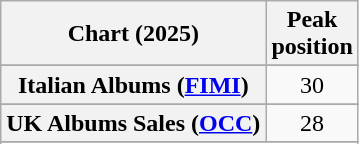<table class="wikitable sortable plainrowheaders" style="text-align:center">
<tr>
<th scope="col">Chart (2025)</th>
<th scope="col">Peak<br>position</th>
</tr>
<tr>
</tr>
<tr>
</tr>
<tr>
</tr>
<tr>
</tr>
<tr>
</tr>
<tr>
<th scope="row">Italian Albums (<a href='#'>FIMI</a>)</th>
<td>30</td>
</tr>
<tr>
</tr>
<tr>
</tr>
<tr>
<th scope="row">UK Albums Sales (<a href='#'>OCC</a>)</th>
<td>28</td>
</tr>
<tr>
</tr>
<tr>
</tr>
</table>
